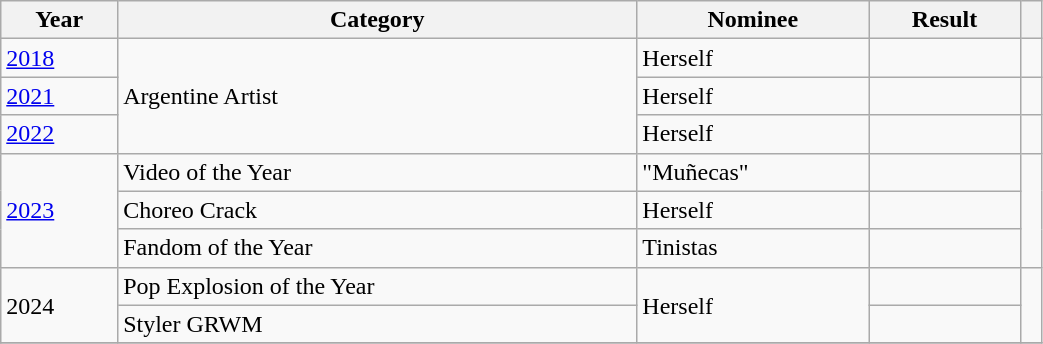<table class="wikitable" style="width:55%;">
<tr>
<th>Year</th>
<th>Category</th>
<th>Nominee</th>
<th>Result</th>
<th></th>
</tr>
<tr>
<td><a href='#'>2018</a></td>
<td rowspan="3">Argentine Artist</td>
<td>Herself</td>
<td></td>
<td></td>
</tr>
<tr>
<td><a href='#'>2021</a></td>
<td>Herself</td>
<td></td>
<td></td>
</tr>
<tr>
<td><a href='#'>2022</a></td>
<td>Herself</td>
<td></td>
<td></td>
</tr>
<tr>
<td rowspan="3"><a href='#'>2023</a></td>
<td>Video of the Year</td>
<td>"Muñecas" </td>
<td></td>
<td rowspan="3" style="text-align:center;"></td>
</tr>
<tr>
<td>Choreo Crack</td>
<td>Herself</td>
<td></td>
</tr>
<tr>
<td>Fandom of the Year</td>
<td>Tinistas</td>
<td></td>
</tr>
<tr>
<td rowspan="2">2024</td>
<td>Pop Explosion of the Year</td>
<td rowspan="2">Herself</td>
<td></td>
<td rowspan="2" style="text-align:center;"></td>
</tr>
<tr>
<td>Styler GRWM</td>
<td></td>
</tr>
<tr>
</tr>
</table>
